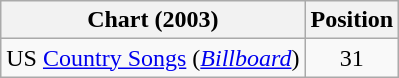<table class="wikitable">
<tr>
<th scope="col">Chart (2003)</th>
<th scope="col">Position</th>
</tr>
<tr>
<td>US <a href='#'>Country Songs</a> (<em><a href='#'>Billboard</a></em>)</td>
<td align="center">31</td>
</tr>
</table>
